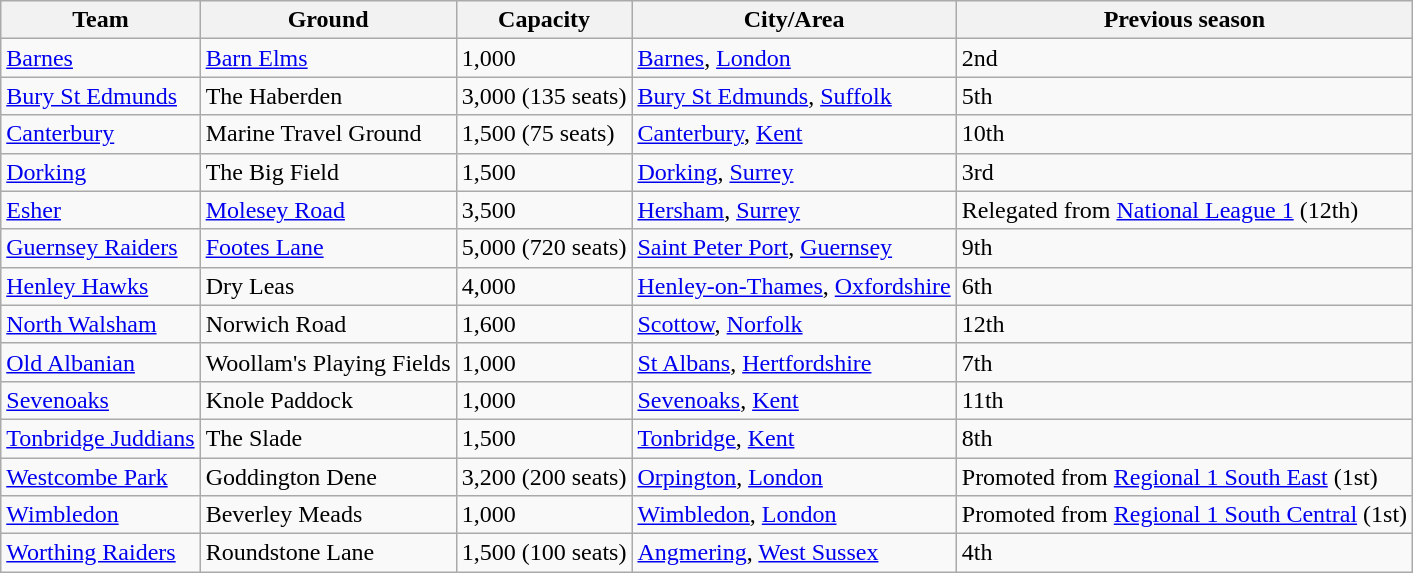<table class="wikitable sortable">
<tr>
<th>Team</th>
<th>Ground</th>
<th>Capacity</th>
<th>City/Area</th>
<th>Previous season</th>
</tr>
<tr>
<td><a href='#'>Barnes</a></td>
<td><a href='#'>Barn Elms</a></td>
<td>1,000</td>
<td><a href='#'>Barnes</a>, <a href='#'>London</a></td>
<td>2nd</td>
</tr>
<tr>
<td><a href='#'>Bury St Edmunds</a></td>
<td>The Haberden</td>
<td>3,000 (135 seats)</td>
<td><a href='#'>Bury St Edmunds</a>, <a href='#'>Suffolk</a></td>
<td>5th</td>
</tr>
<tr>
<td><a href='#'>Canterbury</a></td>
<td>Marine Travel Ground</td>
<td>1,500 (75 seats)</td>
<td><a href='#'>Canterbury</a>, <a href='#'>Kent</a></td>
<td>10th</td>
</tr>
<tr>
<td><a href='#'>Dorking</a></td>
<td>The Big Field</td>
<td>1,500</td>
<td><a href='#'>Dorking</a>, <a href='#'>Surrey</a></td>
<td>3rd</td>
</tr>
<tr>
<td><a href='#'>Esher</a></td>
<td><a href='#'>Molesey Road</a></td>
<td>3,500</td>
<td><a href='#'>Hersham</a>, <a href='#'>Surrey</a></td>
<td>Relegated from <a href='#'>National League 1</a> (12th)</td>
</tr>
<tr>
<td><a href='#'>Guernsey Raiders</a></td>
<td><a href='#'>Footes Lane</a></td>
<td>5,000 (720 seats)</td>
<td><a href='#'>Saint Peter Port</a>, <a href='#'>Guernsey</a></td>
<td>9th</td>
</tr>
<tr>
<td><a href='#'>Henley Hawks</a></td>
<td>Dry Leas</td>
<td>4,000</td>
<td><a href='#'>Henley-on-Thames</a>, <a href='#'>Oxfordshire</a></td>
<td>6th</td>
</tr>
<tr>
<td><a href='#'>North Walsham</a></td>
<td>Norwich Road</td>
<td>1,600</td>
<td><a href='#'>Scottow</a>, <a href='#'>Norfolk</a></td>
<td>12th</td>
</tr>
<tr>
<td><a href='#'>Old Albanian</a></td>
<td>Woollam's Playing Fields</td>
<td>1,000</td>
<td><a href='#'>St Albans</a>, <a href='#'>Hertfordshire</a></td>
<td>7th</td>
</tr>
<tr>
<td><a href='#'>Sevenoaks</a></td>
<td>Knole Paddock</td>
<td>1,000</td>
<td><a href='#'>Sevenoaks</a>, <a href='#'>Kent</a></td>
<td>11th</td>
</tr>
<tr>
<td><a href='#'>Tonbridge Juddians</a></td>
<td>The Slade</td>
<td>1,500</td>
<td><a href='#'>Tonbridge</a>, <a href='#'>Kent</a></td>
<td>8th</td>
</tr>
<tr>
<td><a href='#'>Westcombe Park</a></td>
<td>Goddington Dene</td>
<td>3,200 (200 seats)</td>
<td><a href='#'>Orpington</a>, <a href='#'>London</a></td>
<td>Promoted from <a href='#'>Regional 1 South East</a> (1st)</td>
</tr>
<tr>
<td><a href='#'>Wimbledon</a></td>
<td>Beverley Meads</td>
<td>1,000</td>
<td><a href='#'>Wimbledon</a>, <a href='#'>London</a></td>
<td>Promoted from <a href='#'>Regional 1 South Central</a> (1st)</td>
</tr>
<tr>
<td><a href='#'>Worthing Raiders</a></td>
<td>Roundstone Lane</td>
<td>1,500 (100 seats)</td>
<td><a href='#'>Angmering</a>, <a href='#'>West Sussex</a></td>
<td>4th</td>
</tr>
</table>
